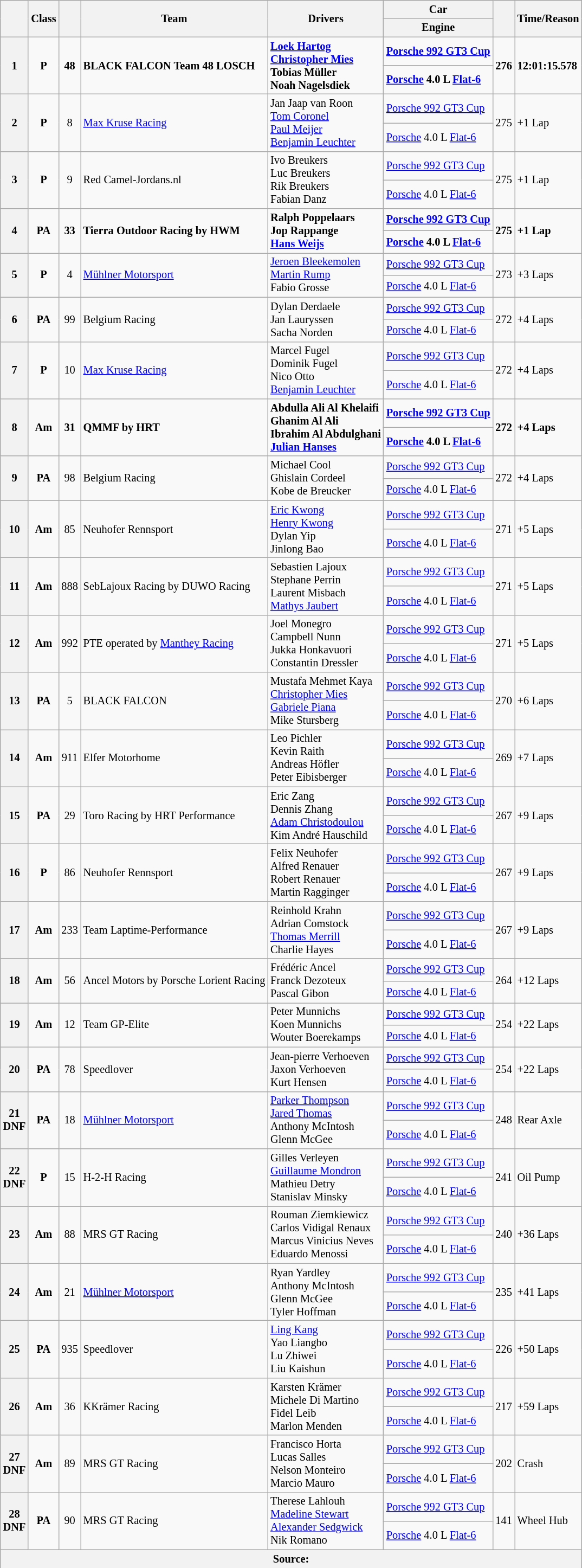<table class="wikitable" style="font-size:85%;">
<tr>
<th rowspan=2></th>
<th rowspan=2>Class</th>
<th rowspan=2></th>
<th rowspan=2>Team</th>
<th rowspan=2>Drivers</th>
<th>Car</th>
<th rowspan="2"></th>
<th rowspan="2">Time/Reason</th>
</tr>
<tr>
<th>Engine</th>
</tr>
<tr>
<th rowspan=2>1</th>
<td rowspan=2 align=center><span><strong>P</strong></span></td>
<td rowspan=2 align=center><strong>48</strong></td>
<td rowspan=2><strong> BLACK FALCON Team 48 LOSCH</strong></td>
<td rowspan=2><strong> <a href='#'>Loek Hartog</a><br> <a href='#'>Christopher Mies</a><br> Tobias Müller<br> Noah Nagelsdiek</strong></td>
<td><a href='#'><strong>Porsche 992 GT3 Cup</strong></a></td>
<td rowspan="2"><strong>276</strong></td>
<td rowspan="2"><strong>12:01:15.578</strong></td>
</tr>
<tr>
<td><strong><a href='#'>Porsche</a> 4.0 L <a href='#'>Flat-6</a></strong></td>
</tr>
<tr>
<th rowspan=2>2</th>
<td rowspan=2 align=center><strong><span>P</span></strong></td>
<td rowspan=2 align=center>8</td>
<td rowspan=2> <a href='#'>Max Kruse Racing</a></td>
<td rowspan=2> Jan Jaap van Roon<br> <a href='#'>Tom Coronel</a><br> <a href='#'>Paul Meijer</a><br> <a href='#'>Benjamin Leuchter</a></td>
<td><a href='#'>Porsche 992 GT3 Cup</a></td>
<td rowspan="2">275</td>
<td rowspan="2">+1 Lap</td>
</tr>
<tr>
<td><a href='#'>Porsche</a> 4.0 L <a href='#'>Flat-6</a></td>
</tr>
<tr>
<th rowspan=2>3</th>
<td rowspan=2 align=center><strong><span>P</span></strong></td>
<td rowspan=2 align=center>9</td>
<td rowspan=2> Red Camel-Jordans.nl</td>
<td rowspan=2> Ivo Breukers<br> Luc Breukers<br> Rik Breukers<br> Fabian Danz</td>
<td><a href='#'>Porsche 992 GT3 Cup</a></td>
<td rowspan="2">275</td>
<td rowspan="2">+1 Lap</td>
</tr>
<tr>
<td><a href='#'>Porsche</a> 4.0 L <a href='#'>Flat-6</a></td>
</tr>
<tr>
<th rowspan=2>4</th>
<td rowspan=2 align=center><strong><span>PA</span></strong></td>
<td rowspan=2 align=center><strong>33</strong></td>
<td rowspan=2><strong> Tierra Outdoor Racing by HWM</strong></td>
<td rowspan=2><strong> Ralph Poppelaars<br> Jop Rappange<br> <a href='#'>Hans Weijs</a></strong></td>
<td><a href='#'><strong>Porsche 992 GT3 Cup</strong></a></td>
<td rowspan="2"><strong>275</strong></td>
<td rowspan="2"><strong>+1 Lap</strong></td>
</tr>
<tr>
<td><strong><a href='#'>Porsche</a> 4.0 L <a href='#'>Flat-6</a></strong></td>
</tr>
<tr>
<th rowspan=2>5</th>
<td rowspan=2 align=center><strong><span>P</span></strong></td>
<td rowspan=2 align=center>4</td>
<td rowspan=2> <a href='#'>Mühlner Motorsport</a></td>
<td rowspan=2> <a href='#'>Jeroen Bleekemolen</a><br> <a href='#'>Martin Rump</a><br> Fabio Grosse</td>
<td><a href='#'>Porsche 992 GT3 Cup</a></td>
<td rowspan="2">273</td>
<td rowspan="2">+3 Laps</td>
</tr>
<tr>
<td><a href='#'>Porsche</a> 4.0 L <a href='#'>Flat-6</a></td>
</tr>
<tr>
<th rowspan=2>6</th>
<td rowspan=2 align=center><strong><span>PA</span></strong></td>
<td rowspan=2 align=center>99</td>
<td rowspan=2> Belgium Racing</td>
<td rowspan=2> Dylan Derdaele<br> Jan Lauryssen<br> Sacha Norden</td>
<td><a href='#'>Porsche 992 GT3 Cup</a></td>
<td rowspan="2">272</td>
<td rowspan="2">+4 Laps</td>
</tr>
<tr>
<td><a href='#'>Porsche</a> 4.0 L <a href='#'>Flat-6</a></td>
</tr>
<tr>
<th rowspan=2>7</th>
<td rowspan=2 align=center><strong><span>P</span></strong></td>
<td rowspan=2 align=center>10</td>
<td rowspan=2> <a href='#'>Max Kruse Racing</a></td>
<td rowspan=2> Marcel Fugel<br> Dominik Fugel<br> Nico Otto<br> <a href='#'>Benjamin Leuchter</a></td>
<td><a href='#'>Porsche 992 GT3 Cup</a></td>
<td rowspan="2">272</td>
<td rowspan="2">+4 Laps</td>
</tr>
<tr>
<td><a href='#'>Porsche</a> 4.0 L <a href='#'>Flat-6</a></td>
</tr>
<tr>
<th rowspan=2>8</th>
<td rowspan=2 align=center><strong><span>Am</span></strong></td>
<td rowspan=2 align=center><strong>31</strong></td>
<td rowspan=2><strong> QMMF by HRT</strong></td>
<td rowspan=2><strong> Abdulla Ali Al Khelaifi<br> Ghanim Al Ali<br> Ibrahim Al Abdulghani<br> <a href='#'>Julian Hanses</a></strong></td>
<td><a href='#'><strong>Porsche 992 GT3 Cup</strong></a></td>
<td rowspan="2"><strong>272</strong></td>
<td rowspan="2"><strong>+4 Laps</strong></td>
</tr>
<tr>
<td><strong><a href='#'>Porsche</a> 4.0 L <a href='#'>Flat-6</a></strong></td>
</tr>
<tr>
<th rowspan=2>9</th>
<td rowspan=2 align=center><strong><span>PA</span></strong></td>
<td rowspan=2 align=center>98</td>
<td rowspan=2> Belgium Racing</td>
<td rowspan=2> Michael Cool<br> Ghislain Cordeel<br> Kobe de Breucker</td>
<td><a href='#'>Porsche 992 GT3 Cup</a></td>
<td rowspan="2">272</td>
<td rowspan="2">+4 Laps</td>
</tr>
<tr>
<td><a href='#'>Porsche</a> 4.0 L <a href='#'>Flat-6</a></td>
</tr>
<tr>
<th rowspan=2>10</th>
<td rowspan=2 align=center><strong><span>Am</span></strong></td>
<td rowspan=2 align=center>85</td>
<td rowspan=2> Neuhofer Rennsport</td>
<td rowspan=2> <a href='#'>Eric Kwong</a><br> <a href='#'>Henry Kwong</a><br> Dylan Yip<br> Jinlong Bao</td>
<td><a href='#'>Porsche 992 GT3 Cup</a></td>
<td rowspan="2">271</td>
<td rowspan="2">+5 Laps</td>
</tr>
<tr>
<td><a href='#'>Porsche</a> 4.0 L <a href='#'>Flat-6</a></td>
</tr>
<tr>
<th rowspan=2>11</th>
<td rowspan=2 align=center><strong><span>Am</span></strong></td>
<td rowspan=2 align=center>888</td>
<td rowspan=2> SebLajoux Racing by DUWO Racing</td>
<td rowspan=2> Sebastien Lajoux<br> Stephane Perrin<br> Laurent Misbach<br> <a href='#'>Mathys Jaubert</a></td>
<td><a href='#'>Porsche 992 GT3 Cup</a></td>
<td rowspan="2">271</td>
<td rowspan="2">+5 Laps</td>
</tr>
<tr>
<td><a href='#'>Porsche</a> 4.0 L <a href='#'>Flat-6</a></td>
</tr>
<tr>
<th rowspan=2>12</th>
<td rowspan=2 align=center><strong><span>Am</span></strong></td>
<td rowspan=2 align=center>992</td>
<td rowspan=2> PTE operated by <a href='#'>Manthey Racing</a></td>
<td rowspan=2> Joel Monegro<br> Campbell Nunn<br> Jukka Honkavuori<br> Constantin Dressler</td>
<td><a href='#'>Porsche 992 GT3 Cup</a></td>
<td rowspan="2">271</td>
<td rowspan="2">+5 Laps</td>
</tr>
<tr>
<td><a href='#'>Porsche</a> 4.0 L <a href='#'>Flat-6</a></td>
</tr>
<tr>
<th rowspan=2>13</th>
<td rowspan=2 align=center><strong><span>PA</span></strong></td>
<td rowspan=2 align=center>5</td>
<td rowspan=2> BLACK FALCON</td>
<td rowspan=2> Mustafa Mehmet Kaya<br> <a href='#'>Christopher Mies</a><br> <a href='#'>Gabriele Piana</a><br> Mike Stursberg</td>
<td><a href='#'>Porsche 992 GT3 Cup</a></td>
<td rowspan="2">270</td>
<td rowspan="2">+6 Laps</td>
</tr>
<tr>
<td><a href='#'>Porsche</a> 4.0 L <a href='#'>Flat-6</a></td>
</tr>
<tr>
<th rowspan=2>14</th>
<td rowspan=2 align=center><strong><span>Am</span></strong></td>
<td rowspan=2 align=center>911</td>
<td rowspan=2> Elfer Motorhome</td>
<td rowspan=2> Leo Pichler<br> Kevin Raith<br> Andreas Höfler<br> Peter Eibisberger</td>
<td><a href='#'>Porsche 992 GT3 Cup</a></td>
<td rowspan="2">269</td>
<td rowspan="2">+7 Laps</td>
</tr>
<tr>
<td><a href='#'>Porsche</a> 4.0 L <a href='#'>Flat-6</a></td>
</tr>
<tr>
<th rowspan=2>15</th>
<td rowspan=2 align=center><strong><span>PA</span></strong></td>
<td rowspan=2 align=center>29</td>
<td rowspan=2> Toro Racing by HRT Performance</td>
<td rowspan=2> Eric Zang<br> Dennis Zhang<br> <a href='#'>Adam Christodoulou</a><br> Kim André Hauschild</td>
<td><a href='#'>Porsche 992 GT3 Cup</a></td>
<td rowspan="2">267</td>
<td rowspan="2">+9 Laps</td>
</tr>
<tr>
<td><a href='#'>Porsche</a> 4.0 L <a href='#'>Flat-6</a></td>
</tr>
<tr>
<th rowspan=2>16</th>
<td rowspan=2 align=center><strong><span>P</span></strong></td>
<td rowspan=2 align=center>86</td>
<td rowspan=2> Neuhofer Rennsport</td>
<td rowspan=2> Felix Neuhofer<br> Alfred Renauer<br> Robert Renauer<br> Martin Ragginger</td>
<td><a href='#'>Porsche 992 GT3 Cup</a></td>
<td rowspan=2>267</td>
<td rowspan="2">+9 Laps</td>
</tr>
<tr>
<td><a href='#'>Porsche</a> 4.0 L <a href='#'>Flat-6</a></td>
</tr>
<tr>
<th rowspan=2>17</th>
<td rowspan=2 align=center><strong><span>Am</span></strong></td>
<td rowspan=2 align=center>233</td>
<td rowspan=2> Team Laptime-Performance</td>
<td rowspan=2> Reinhold Krahn<br> Adrian Comstock<br> <a href='#'>Thomas Merrill</a><br> Charlie Hayes</td>
<td><a href='#'>Porsche 992 GT3 Cup</a></td>
<td rowspan="2">267</td>
<td rowspan="2">+9 Laps</td>
</tr>
<tr>
<td><a href='#'>Porsche</a> 4.0 L <a href='#'>Flat-6</a></td>
</tr>
<tr>
<th rowspan=2>18</th>
<td rowspan=2 align=center><strong><span>Am</span></strong></td>
<td rowspan=2 align=center>56</td>
<td rowspan=2> Ancel Motors by Porsche Lorient Racing</td>
<td rowspan=2> Frédéric Ancel<br> Franck Dezoteux<br> Pascal Gibon</td>
<td><a href='#'>Porsche 992 GT3 Cup</a></td>
<td rowspan="2">264</td>
<td rowspan="2">+12 Laps</td>
</tr>
<tr>
<td><a href='#'>Porsche</a> 4.0 L <a href='#'>Flat-6</a></td>
</tr>
<tr>
<th rowspan=2>19</th>
<td rowspan=2 align=center><strong><span>Am</span></strong></td>
<td rowspan=2 align=center>12</td>
<td rowspan=2> Team GP-Elite</td>
<td rowspan=2> Peter Munnichs<br> Koen Munnichs<br> Wouter Boerekamps</td>
<td><a href='#'>Porsche 992 GT3 Cup</a></td>
<td rowspan="2">254</td>
<td rowspan="2">+22 Laps</td>
</tr>
<tr>
<td><a href='#'>Porsche</a> 4.0 L <a href='#'>Flat-6</a></td>
</tr>
<tr>
<th rowspan=2>20</th>
<td rowspan=2 align=center><strong><span>PA</span></strong></td>
<td rowspan=2 align=center>78</td>
<td rowspan=2> Speedlover</td>
<td rowspan=2> Jean-pierre Verhoeven<br> Jaxon Verhoeven<br> Kurt Hensen</td>
<td><a href='#'>Porsche 992 GT3 Cup</a></td>
<td rowspan="2">254</td>
<td rowspan="2">+22 Laps</td>
</tr>
<tr>
<td><a href='#'>Porsche</a> 4.0 L <a href='#'>Flat-6</a></td>
</tr>
<tr>
<th rowspan=2>21<br>DNF</th>
<td rowspan=2 align=center><strong><span>PA</span></strong></td>
<td rowspan=2 align=center>18</td>
<td rowspan=2> <a href='#'>Mühlner Motorsport</a></td>
<td rowspan=2> <a href='#'>Parker Thompson</a><br> <a href='#'>Jared Thomas</a><br> Anthony McIntosh<br> Glenn McGee</td>
<td><a href='#'>Porsche 992 GT3 Cup</a></td>
<td rowspan="2">248</td>
<td rowspan="2">Rear Axle</td>
</tr>
<tr>
<td><a href='#'>Porsche</a> 4.0 L <a href='#'>Flat-6</a></td>
</tr>
<tr>
<th rowspan=2>22<br>DNF</th>
<td rowspan=2 align=center><strong><span>P</span></strong></td>
<td rowspan=2 align=center>15</td>
<td rowspan=2> H-2-H Racing</td>
<td rowspan=2> Gilles Verleyen<br> <a href='#'>Guillaume Mondron</a><br> Mathieu Detry<br> Stanislav Minsky</td>
<td><a href='#'>Porsche 992 GT3 Cup</a></td>
<td rowspan="2">241</td>
<td rowspan="2">Oil Pump</td>
</tr>
<tr>
<td><a href='#'>Porsche</a> 4.0 L <a href='#'>Flat-6</a></td>
</tr>
<tr>
<th rowspan=2>23</th>
<td rowspan=2 align=center><strong><span>Am</span></strong></td>
<td rowspan=2 align=center>88</td>
<td rowspan=2> MRS GT Racing</td>
<td rowspan=2> Rouman Ziemkiewicz<br> Carlos Vidigal Renaux<br> Marcus Vinicius Neves<br> Eduardo Menossi</td>
<td><a href='#'>Porsche 992 GT3 Cup</a></td>
<td rowspan="2">240</td>
<td rowspan="2">+36 Laps</td>
</tr>
<tr>
<td><a href='#'>Porsche</a> 4.0 L <a href='#'>Flat-6</a></td>
</tr>
<tr>
<th rowspan=2>24</th>
<td rowspan=2 align=center><strong><span>Am</span></strong></td>
<td rowspan=2 align=center>21</td>
<td rowspan=2> <a href='#'>Mühlner Motorsport</a></td>
<td rowspan=2> Ryan Yardley<br> Anthony McIntosh<br> Glenn McGee<br> Tyler Hoffman</td>
<td><a href='#'>Porsche 992 GT3 Cup</a></td>
<td rowspan="2">235</td>
<td rowspan="2">+41 Laps</td>
</tr>
<tr>
<td><a href='#'>Porsche</a> 4.0 L <a href='#'>Flat-6</a></td>
</tr>
<tr>
<th rowspan=2>25</th>
<td rowspan=2 align=center><strong><span>PA</span></strong></td>
<td rowspan=2 align=center>935</td>
<td rowspan=2> Speedlover</td>
<td rowspan=2> <a href='#'>Ling Kang</a><br> Yao Liangbo<br> Lu Zhiwei<br> Liu Kaishun</td>
<td><a href='#'>Porsche 992 GT3 Cup</a></td>
<td rowspan="2">226</td>
<td rowspan="2">+50 Laps</td>
</tr>
<tr>
<td><a href='#'>Porsche</a> 4.0 L <a href='#'>Flat-6</a></td>
</tr>
<tr>
<th rowspan=2>26</th>
<td rowspan=2 align=center><strong><span>Am</span></strong></td>
<td rowspan=2 align=center>36</td>
<td rowspan=2> KKrämer Racing</td>
<td rowspan=2> Karsten Krämer<br> Michele Di Martino<br> Fidel Leib<br> Marlon Menden</td>
<td><a href='#'>Porsche 992 GT3 Cup</a></td>
<td rowspan="2">217</td>
<td rowspan="2">+59 Laps</td>
</tr>
<tr>
<td><a href='#'>Porsche</a> 4.0 L <a href='#'>Flat-6</a></td>
</tr>
<tr>
<th rowspan=2>27<br>DNF</th>
<td rowspan=2 align=center><strong><span>Am</span></strong></td>
<td rowspan=2 align=center>89</td>
<td rowspan=2> MRS GT Racing</td>
<td rowspan=2> Francisco Horta<br> Lucas Salles<br> Nelson Monteiro<br> Marcio Mauro</td>
<td><a href='#'>Porsche 992 GT3 Cup</a></td>
<td rowspan="2">202</td>
<td rowspan="2">Crash</td>
</tr>
<tr>
<td><a href='#'>Porsche</a> 4.0 L <a href='#'>Flat-6</a></td>
</tr>
<tr>
<th rowspan=2>28<br>DNF</th>
<td rowspan=2 align=center><strong><span>PA</span></strong></td>
<td rowspan=2 align=center>90</td>
<td rowspan=2> MRS GT Racing</td>
<td rowspan=2> Therese Lahlouh<br> <a href='#'>Madeline Stewart</a><br> <a href='#'>Alexander Sedgwick</a><br> Nik Romano</td>
<td><a href='#'>Porsche 992 GT3 Cup</a></td>
<td rowspan="2">141</td>
<td rowspan="2">Wheel Hub</td>
</tr>
<tr>
<td><a href='#'>Porsche</a> 4.0 L <a href='#'>Flat-6</a></td>
</tr>
<tr>
<th colspan=8>Source:</th>
</tr>
</table>
